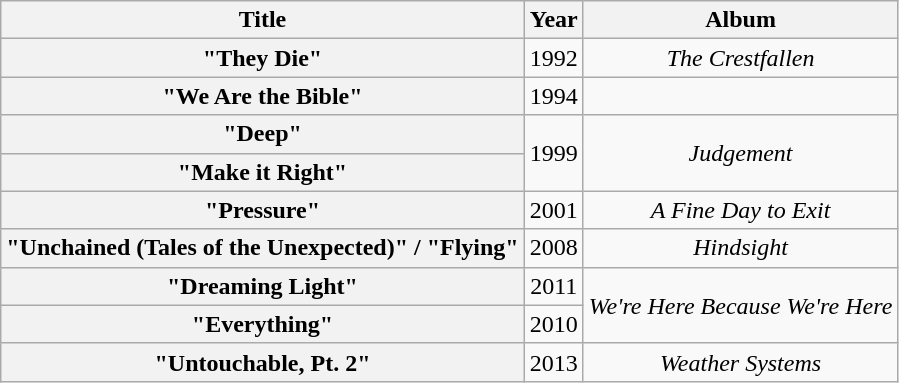<table class="wikitable plainrowheaders" style="text-align:center;">
<tr>
<th scope="col">Title</th>
<th scope="col">Year</th>
<th scope="col">Album</th>
</tr>
<tr>
<th scope="row">"They Die"</th>
<td>1992</td>
<td><em>The Crestfallen</em></td>
</tr>
<tr>
<th scope="row">"We Are the Bible"</th>
<td>1994</td>
<td></td>
</tr>
<tr>
<th scope="row">"Deep"</th>
<td rowspan=2>1999</td>
<td rowspan=2><em>Judgement</em></td>
</tr>
<tr>
<th scope="row">"Make it Right"</th>
</tr>
<tr>
<th scope="row">"Pressure"</th>
<td>2001</td>
<td><em>A Fine Day to Exit</em></td>
</tr>
<tr>
<th scope="row">"Unchained (Tales of the Unexpected)" / "Flying"</th>
<td>2008</td>
<td><em>Hindsight</em></td>
</tr>
<tr>
<th scope="row">"Dreaming Light"</th>
<td>2011</td>
<td rowspan=2><em>We're Here Because We're Here</em></td>
</tr>
<tr>
<th scope="row">"Everything"</th>
<td>2010</td>
</tr>
<tr>
<th scope="row">"Untouchable, Pt. 2"</th>
<td>2013</td>
<td><em>Weather Systems</em></td>
</tr>
</table>
